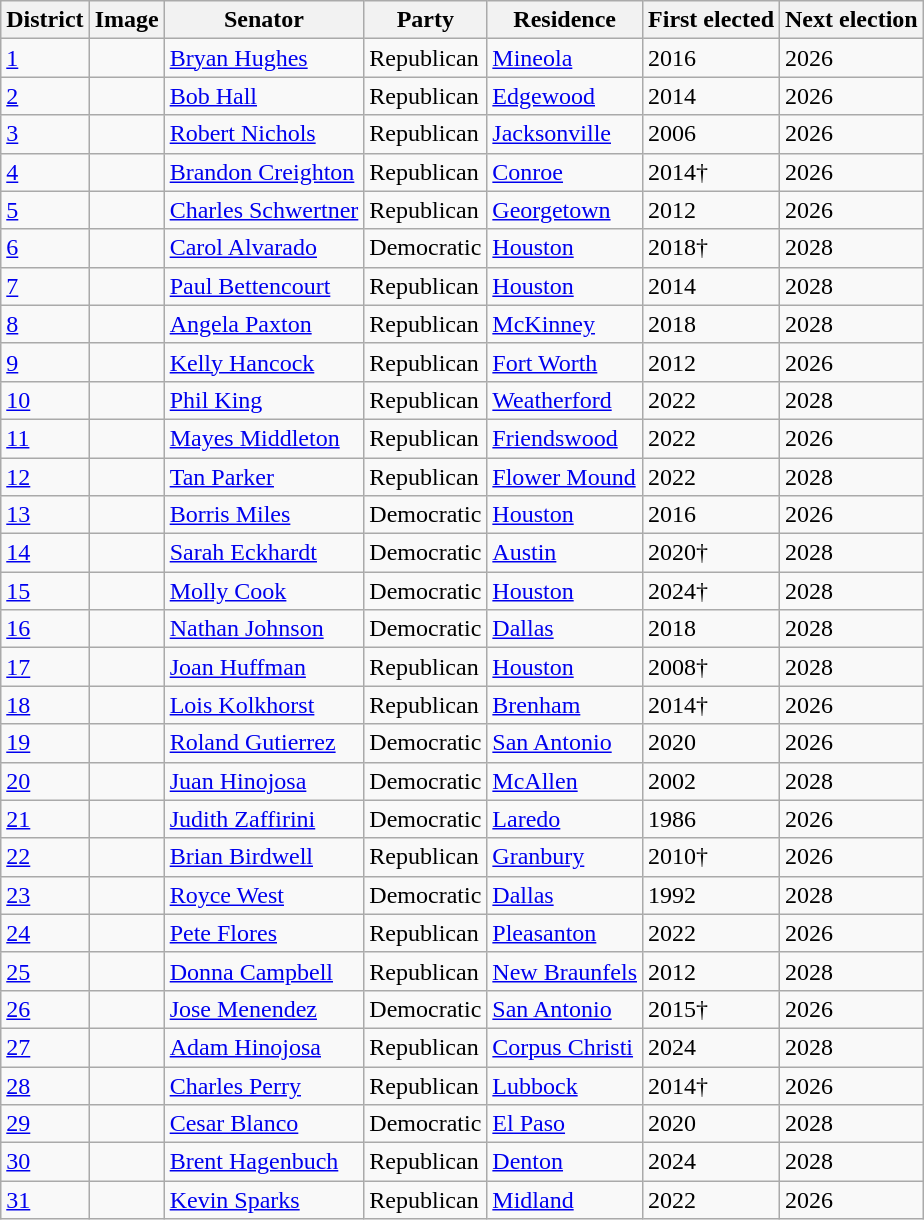<table class="wikitable sortable">
<tr>
<th>District</th>
<th>Image</th>
<th>Senator</th>
<th>Party</th>
<th>Residence</th>
<th>First elected</th>
<th>Next election</th>
</tr>
<tr>
<td><a href='#'>1</a></td>
<td></td>
<td><a href='#'>Bryan Hughes</a></td>
<td>Republican</td>
<td><a href='#'>Mineola</a></td>
<td>2016</td>
<td>2026</td>
</tr>
<tr>
<td><a href='#'>2</a></td>
<td></td>
<td><a href='#'>Bob Hall</a></td>
<td>Republican</td>
<td><a href='#'>Edgewood</a></td>
<td>2014</td>
<td>2026</td>
</tr>
<tr>
<td><a href='#'>3</a></td>
<td></td>
<td><a href='#'>Robert Nichols</a></td>
<td>Republican</td>
<td><a href='#'>Jacksonville</a></td>
<td>2006</td>
<td>2026</td>
</tr>
<tr>
<td><a href='#'>4</a></td>
<td></td>
<td><a href='#'>Brandon Creighton</a></td>
<td>Republican</td>
<td><a href='#'>Conroe</a></td>
<td>2014†</td>
<td>2026</td>
</tr>
<tr>
<td><a href='#'>5</a></td>
<td></td>
<td><a href='#'>Charles Schwertner</a></td>
<td>Republican</td>
<td><a href='#'>Georgetown</a></td>
<td>2012</td>
<td>2026</td>
</tr>
<tr>
<td><a href='#'>6</a></td>
<td></td>
<td><a href='#'>Carol Alvarado</a></td>
<td>Democratic</td>
<td><a href='#'>Houston</a></td>
<td>2018†</td>
<td>2028</td>
</tr>
<tr>
<td><a href='#'>7</a></td>
<td></td>
<td><a href='#'>Paul Bettencourt</a></td>
<td>Republican</td>
<td><a href='#'>Houston</a></td>
<td>2014</td>
<td>2028</td>
</tr>
<tr>
<td><a href='#'>8</a></td>
<td></td>
<td><a href='#'>Angela Paxton</a></td>
<td>Republican</td>
<td><a href='#'>McKinney</a></td>
<td>2018</td>
<td>2028</td>
</tr>
<tr>
<td><a href='#'>9</a></td>
<td></td>
<td><a href='#'>Kelly Hancock</a></td>
<td>Republican</td>
<td><a href='#'>Fort Worth</a></td>
<td>2012</td>
<td>2026</td>
</tr>
<tr>
<td><a href='#'>10</a></td>
<td></td>
<td><a href='#'>Phil King</a></td>
<td>Republican</td>
<td><a href='#'>Weatherford</a></td>
<td>2022</td>
<td>2028</td>
</tr>
<tr>
<td><a href='#'>11</a></td>
<td></td>
<td><a href='#'>Mayes Middleton</a></td>
<td>Republican</td>
<td><a href='#'>Friendswood</a></td>
<td>2022</td>
<td>2026</td>
</tr>
<tr>
<td><a href='#'>12</a></td>
<td></td>
<td><a href='#'>Tan Parker</a></td>
<td>Republican</td>
<td><a href='#'>Flower Mound</a></td>
<td>2022</td>
<td>2028</td>
</tr>
<tr>
<td><a href='#'>13</a></td>
<td></td>
<td><a href='#'>Borris Miles</a></td>
<td>Democratic</td>
<td><a href='#'>Houston</a></td>
<td>2016</td>
<td>2026</td>
</tr>
<tr>
<td><a href='#'>14</a></td>
<td></td>
<td><a href='#'>Sarah Eckhardt</a></td>
<td>Democratic</td>
<td><a href='#'>Austin</a></td>
<td>2020†</td>
<td>2028</td>
</tr>
<tr>
<td><a href='#'>15</a></td>
<td></td>
<td><a href='#'>Molly Cook</a></td>
<td>Democratic</td>
<td><a href='#'>Houston</a></td>
<td>2024†</td>
<td>2028</td>
</tr>
<tr>
<td><a href='#'>16</a></td>
<td></td>
<td><a href='#'>Nathan Johnson</a></td>
<td>Democratic</td>
<td><a href='#'>Dallas</a></td>
<td>2018</td>
<td>2028</td>
</tr>
<tr>
<td><a href='#'>17</a></td>
<td></td>
<td><a href='#'>Joan Huffman</a></td>
<td>Republican</td>
<td><a href='#'>Houston</a></td>
<td>2008†</td>
<td>2028</td>
</tr>
<tr>
<td><a href='#'>18</a></td>
<td></td>
<td><a href='#'>Lois Kolkhorst</a></td>
<td>Republican</td>
<td><a href='#'>Brenham</a></td>
<td>2014†</td>
<td>2026</td>
</tr>
<tr>
<td><a href='#'>19</a></td>
<td></td>
<td><a href='#'>Roland Gutierrez</a></td>
<td>Democratic</td>
<td><a href='#'>San Antonio</a></td>
<td>2020</td>
<td>2026</td>
</tr>
<tr>
<td><a href='#'>20</a></td>
<td></td>
<td><a href='#'>Juan Hinojosa</a></td>
<td>Democratic</td>
<td><a href='#'>McAllen</a></td>
<td>2002</td>
<td>2028</td>
</tr>
<tr>
<td><a href='#'>21</a></td>
<td></td>
<td><a href='#'>Judith Zaffirini</a></td>
<td>Democratic</td>
<td><a href='#'>Laredo</a></td>
<td>1986</td>
<td>2026</td>
</tr>
<tr>
<td><a href='#'>22</a></td>
<td></td>
<td><a href='#'>Brian Birdwell</a></td>
<td>Republican</td>
<td><a href='#'>Granbury</a></td>
<td>2010†</td>
<td>2026</td>
</tr>
<tr>
<td><a href='#'>23</a></td>
<td></td>
<td><a href='#'>Royce West</a></td>
<td>Democratic</td>
<td><a href='#'>Dallas</a></td>
<td>1992</td>
<td>2028</td>
</tr>
<tr>
<td><a href='#'>24</a></td>
<td></td>
<td><a href='#'>Pete Flores</a></td>
<td>Republican</td>
<td><a href='#'>Pleasanton</a></td>
<td>2022</td>
<td>2026</td>
</tr>
<tr>
<td><a href='#'>25</a></td>
<td></td>
<td><a href='#'>Donna Campbell</a></td>
<td>Republican</td>
<td><a href='#'>New Braunfels</a></td>
<td>2012</td>
<td>2028</td>
</tr>
<tr>
<td><a href='#'>26</a></td>
<td></td>
<td><a href='#'>Jose Menendez</a></td>
<td>Democratic</td>
<td><a href='#'>San Antonio</a></td>
<td>2015†</td>
<td>2026</td>
</tr>
<tr>
<td><a href='#'>27</a></td>
<td></td>
<td><a href='#'>Adam Hinojosa</a></td>
<td>Republican</td>
<td><a href='#'>Corpus Christi</a></td>
<td>2024</td>
<td>2028</td>
</tr>
<tr>
<td><a href='#'>28</a></td>
<td></td>
<td><a href='#'>Charles Perry</a></td>
<td>Republican</td>
<td><a href='#'>Lubbock</a></td>
<td>2014†</td>
<td>2026</td>
</tr>
<tr>
<td><a href='#'>29</a></td>
<td></td>
<td><a href='#'>Cesar Blanco</a></td>
<td>Democratic</td>
<td><a href='#'>El Paso</a></td>
<td>2020</td>
<td>2028</td>
</tr>
<tr>
<td><a href='#'>30</a></td>
<td></td>
<td><a href='#'>Brent Hagenbuch</a></td>
<td>Republican</td>
<td><a href='#'>Denton</a></td>
<td>2024</td>
<td>2028</td>
</tr>
<tr>
<td><a href='#'>31</a></td>
<td></td>
<td><a href='#'>Kevin Sparks</a></td>
<td>Republican</td>
<td><a href='#'>Midland</a></td>
<td>2022</td>
<td>2026</td>
</tr>
</table>
